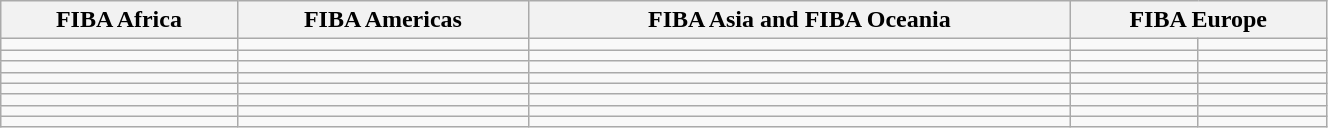<table class=wikitable style="text-align:center;" width=70%>
<tr>
<th>FIBA Africa</th>
<th>FIBA Americas</th>
<th>FIBA Asia and FIBA Oceania</th>
<th colspan=2>FIBA Europe</th>
</tr>
<tr>
<td align=left></td>
<td align=left></td>
<td align=left></td>
<td align=left></td>
<td align=left></td>
</tr>
<tr>
<td align=left></td>
<td align=left><s></s></td>
<td align=left></td>
<td align=left></td>
<td align=left></td>
</tr>
<tr>
<td align=left></td>
<td align=left></td>
<td align=left></td>
<td align=left></td>
<td align=left></td>
</tr>
<tr>
<td align=left></td>
<td align=left></td>
<td align=left></td>
<td align=left></td>
<td align=left></td>
</tr>
<tr>
<td align=left><s></s></td>
<td align=left></td>
<td align=left><s></s></td>
<td align=left></td>
<td align=left></td>
</tr>
<tr>
<td align=left><s></s></td>
<td align=left></td>
<td align=left><s></s></td>
<td align=left></td>
<td align=left></td>
</tr>
<tr>
<td align=left></td>
<td align=left></td>
<td align=left></td>
<td align=left></td>
<td align=left></td>
</tr>
<tr>
<td align=left></td>
<td align=left></td>
<td align=left></td>
<td align=left></td>
<td align=left></td>
</tr>
</table>
